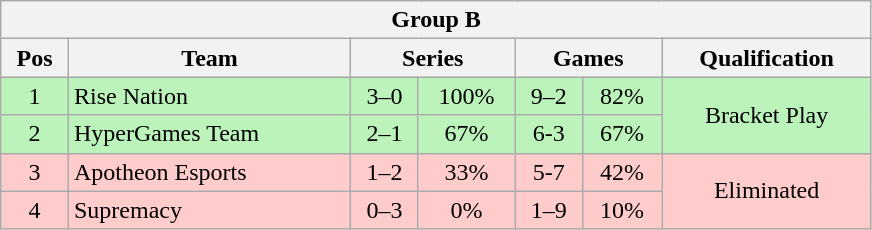<table class="wikitable" style="display: inline-table; margin-left: 50px;width: 46%;">
<tr>
<th colspan="7">Group B</th>
</tr>
<tr>
<th>Pos</th>
<th>Team</th>
<th colspan="2">Series</th>
<th colspan="2">Games</th>
<th>Qualification</th>
</tr>
<tr>
<td style="text-align:center; background:#BBF3BB;">1</td>
<td style="text-align:left; background:#BBF3BB;">Rise Nation</td>
<td style="text-align:center; background:#BBF3BB;">3–0</td>
<td style="text-align:center; background:#BBF3BB;">100%</td>
<td style="text-align:center; background:#BBF3BB;">9–2</td>
<td style="text-align:center; background:#BBF3BB;">82%</td>
<td style="text-align:center; background:#BBF3BB;" rowspan="2">Bracket Play</td>
</tr>
<tr>
<td style="text-align:center; background:#BBF3BB;">2</td>
<td style="text-align:left; background:#BBF3BB;">HyperGames Team</td>
<td style="text-align:center; background:#BBF3BB;">2–1</td>
<td style="text-align:center; background:#BBF3BB;">67%</td>
<td style="text-align:center; background:#BBF3BB;">6-3</td>
<td style="text-align:center; background:#BBF3BB;">67%</td>
</tr>
<tr>
<td style="text-align:center; background:#FFCCCC;">3</td>
<td style="text-align:left; background:#FFCCCC;">Apotheon Esports</td>
<td style="text-align:center; background:#FFCCCC;">1–2</td>
<td style="text-align:center; background:#FFCCCC;">33%</td>
<td style="text-align:center; background:#FFCCCC;">5-7</td>
<td style="text-align:center; background:#FFCCCC;">42%</td>
<td style="text-align:center; background:#FFCCCC;" rowspan="2">Eliminated</td>
</tr>
<tr>
<td style="text-align:center; background:#FFCCCC;">4</td>
<td style="text-align:left; background:#FFCCCC;">Supremacy</td>
<td style="text-align:center; background:#FFCCCC;">0–3</td>
<td style="text-align:center; background:#FFCCCC;">0%</td>
<td style="text-align:center; background:#FFCCCC;">1–9</td>
<td style="text-align:center; background:#FFCCCC;">10%</td>
</tr>
</table>
